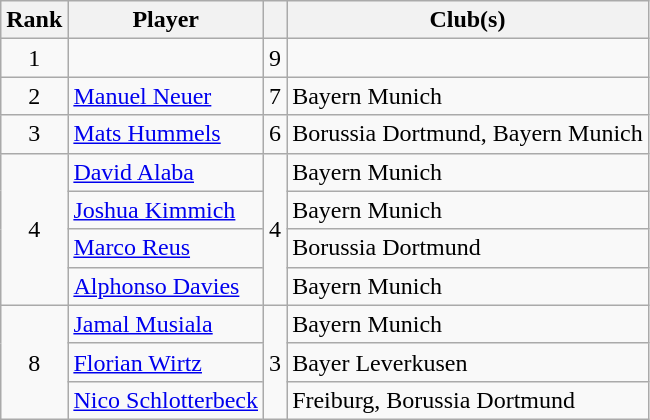<table class="wikitable">
<tr>
<th>Rank</th>
<th>Player</th>
<th></th>
<th>Club(s)</th>
</tr>
<tr>
<td align="center">1</td>
<td></td>
<td align="center">9</td>
<td></td>
</tr>
<tr>
<td align="center">2</td>
<td> <a href='#'>Manuel Neuer</a></td>
<td align="center">7</td>
<td>Bayern Munich</td>
</tr>
<tr>
<td align="center">3</td>
<td> <a href='#'>Mats Hummels</a></td>
<td align="center">6</td>
<td>Borussia Dortmund, Bayern Munich</td>
</tr>
<tr>
<td rowspan="4" align="center">4</td>
<td> <a href='#'>David Alaba</a></td>
<td rowspan="4" align="center">4</td>
<td>Bayern Munich</td>
</tr>
<tr>
<td> <a href='#'>Joshua Kimmich</a></td>
<td>Bayern Munich</td>
</tr>
<tr>
<td> <a href='#'>Marco Reus</a></td>
<td>Borussia Dortmund</td>
</tr>
<tr>
<td> <a href='#'>Alphonso Davies</a></td>
<td>Bayern Munich</td>
</tr>
<tr>
<td rowspan="3" align="center">8</td>
<td> <a href='#'>Jamal Musiala</a></td>
<td rowspan="3" align="center">3</td>
<td>Bayern Munich</td>
</tr>
<tr>
<td> <a href='#'>Florian Wirtz</a></td>
<td>Bayer Leverkusen</td>
</tr>
<tr>
<td> <a href='#'>Nico Schlotterbeck</a></td>
<td>Freiburg, Borussia Dortmund</td>
</tr>
</table>
